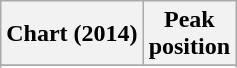<table class="wikitable sortable plainrowheaders">
<tr>
<th>Chart (2014)</th>
<th>Peak<br>position</th>
</tr>
<tr>
</tr>
<tr>
</tr>
<tr>
</tr>
<tr>
</tr>
</table>
